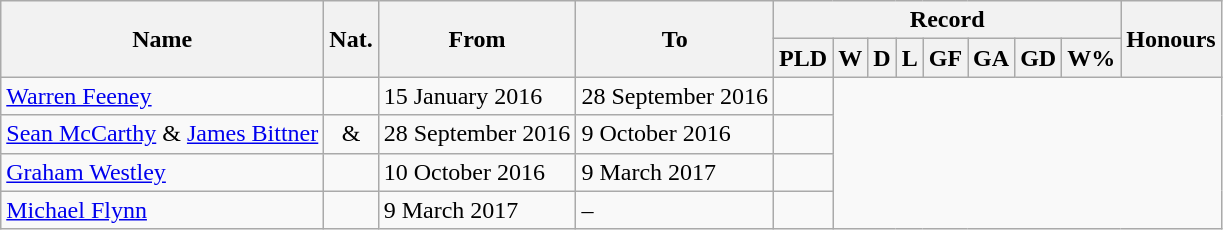<table class="wikitable" style="text-align: center">
<tr>
<th rowspan="2">Name</th>
<th rowspan="2">Nat.</th>
<th rowspan="2">From</th>
<th rowspan="2">To</th>
<th colspan="8">Record</th>
<th rowspan="2">Honours</th>
</tr>
<tr>
<th>PLD</th>
<th>W</th>
<th>D</th>
<th>L</th>
<th>GF</th>
<th>GA</th>
<th>GD</th>
<th>W%</th>
</tr>
<tr>
<td align="left"><a href='#'>Warren Feeney</a></td>
<td></td>
<td align="left">15 January 2016</td>
<td align="left">28 September 2016<br></td>
<td></td>
</tr>
<tr>
<td align="left"><a href='#'>Sean McCarthy</a> & <a href='#'>James Bittner</a></td>
<td> & </td>
<td align="left">28 September 2016</td>
<td align="left">9 October 2016<br></td>
<td></td>
</tr>
<tr>
<td align="left"><a href='#'>Graham Westley</a></td>
<td></td>
<td align="left">10 October 2016</td>
<td align="left">9 March 2017<br></td>
<td></td>
</tr>
<tr>
<td align="left"><a href='#'>Michael Flynn</a></td>
<td></td>
<td align="left">9 March 2017</td>
<td align="left">–<br></td>
<td></td>
</tr>
</table>
